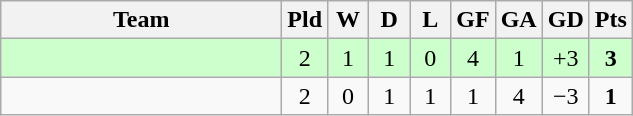<table class="wikitable" style="text-align:center;">
<tr>
<th width=180>Team</th>
<th width=20>Pld</th>
<th width=20>W</th>
<th width=20>D</th>
<th width=20>L</th>
<th width=20>GF</th>
<th width=20>GA</th>
<th width=20>GD</th>
<th width=20>Pts</th>
</tr>
<tr bgcolor="ccffcc">
<td align="left"></td>
<td>2</td>
<td>1</td>
<td>1</td>
<td>0</td>
<td>4</td>
<td>1</td>
<td>+3</td>
<td><strong>3</strong></td>
</tr>
<tr>
<td align="left"></td>
<td>2</td>
<td>0</td>
<td>1</td>
<td>1</td>
<td>1</td>
<td>4</td>
<td>−3</td>
<td><strong>1</strong></td>
</tr>
</table>
